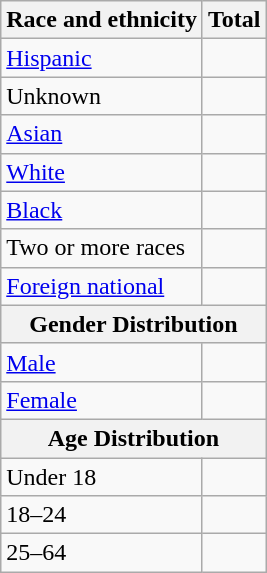<table class="wikitable floatright sortable collapsible"; text-align:right; font-size:80%;">
<tr>
<th>Race and ethnicity</th>
<th colspan="2" data-sort-type=number>Total</th>
</tr>
<tr>
<td><a href='#'>Hispanic</a></td>
<td align=right></td>
</tr>
<tr>
<td>Unknown</td>
<td align=right></td>
</tr>
<tr>
<td><a href='#'>Asian</a></td>
<td align=right></td>
</tr>
<tr>
<td><a href='#'>White</a></td>
<td align=right></td>
</tr>
<tr>
<td><a href='#'>Black</a></td>
<td align=right></td>
</tr>
<tr>
<td>Two or more races</td>
<td align=right></td>
</tr>
<tr>
<td><a href='#'>Foreign national</a></td>
<td align=right></td>
</tr>
<tr>
<th colspan="4" data-sort-type=number>Gender Distribution</th>
</tr>
<tr>
<td><a href='#'>Male</a></td>
<td align=right></td>
</tr>
<tr>
<td><a href='#'>Female</a></td>
<td align=right></td>
</tr>
<tr>
<th colspan="4" data-sort-type=number>Age Distribution</th>
</tr>
<tr>
<td>Under 18</td>
<td align=right></td>
</tr>
<tr>
<td>18–24</td>
<td align=right></td>
</tr>
<tr>
<td>25–64</td>
<td align=right></td>
</tr>
</table>
